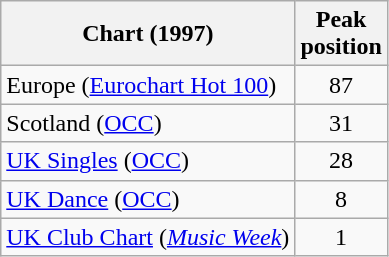<table class="wikitable sortable">
<tr>
<th>Chart (1997)</th>
<th>Peak<br>position</th>
</tr>
<tr>
<td>Europe (<a href='#'>Eurochart Hot 100</a>)</td>
<td align="center">87</td>
</tr>
<tr>
<td>Scotland (<a href='#'>OCC</a>)</td>
<td align="center">31</td>
</tr>
<tr>
<td><a href='#'>UK Singles</a> (<a href='#'>OCC</a>)</td>
<td align="center">28</td>
</tr>
<tr>
<td><a href='#'>UK Dance</a> (<a href='#'>OCC</a>)</td>
<td align="center">8</td>
</tr>
<tr>
<td><a href='#'>UK Club Chart</a> (<em><a href='#'>Music Week</a></em>)</td>
<td align="center">1</td>
</tr>
</table>
